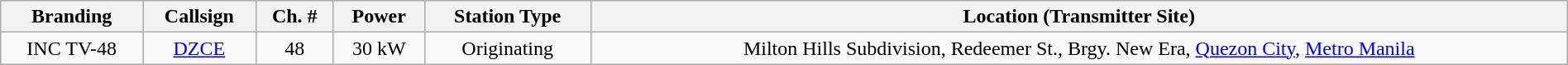<table class="wikitable sortable" style="width:100%; text-align:center;">
<tr>
<th>Branding</th>
<th>Callsign</th>
<th>Ch. #</th>
<th>Power</th>
<th>Station Type</th>
<th class="unsortable">Location (Transmitter Site)</th>
</tr>
<tr>
<td>INC TV-48</td>
<td><a href='#'>DZCE</a></td>
<td>48</td>
<td>30 kW</td>
<td>Originating</td>
<td>Milton Hills Subdivision, Redeemer St., Brgy. New Era, <a href='#'>Quezon City</a>, <a href='#'>Metro Manila</a></td>
</tr>
</table>
